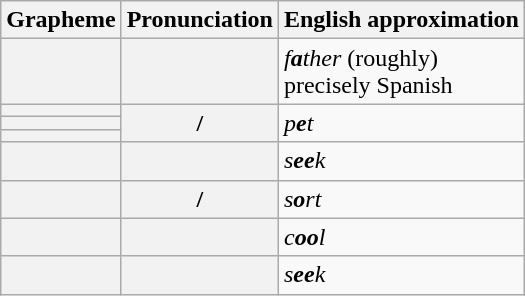<table class=wikitable>
<tr>
<th>Grapheme</th>
<th>Pronunciation</th>
<th>English approximation</th>
</tr>
<tr>
<th></th>
<th></th>
<td><em>f<strong>a</strong>ther</em> (roughly)<br>precisely Spanish </td>
</tr>
<tr>
<th></th>
<th rowspan="3">/</th>
<td rowspan="3"><em>p<strong>e</strong>t</em></td>
</tr>
<tr>
<th></th>
</tr>
<tr>
<th></th>
</tr>
<tr>
<th></th>
<th></th>
<td><em>s<strong>ee</strong>k</em></td>
</tr>
<tr>
<th></th>
<th>/</th>
<td><em>s<strong>o</strong>rt</em></td>
</tr>
<tr>
<th></th>
<th></th>
<td><em>c<strong>oo</strong>l</em></td>
</tr>
<tr>
<th></th>
<th></th>
<td><em>s<strong>ee</strong>k</em></td>
</tr>
</table>
